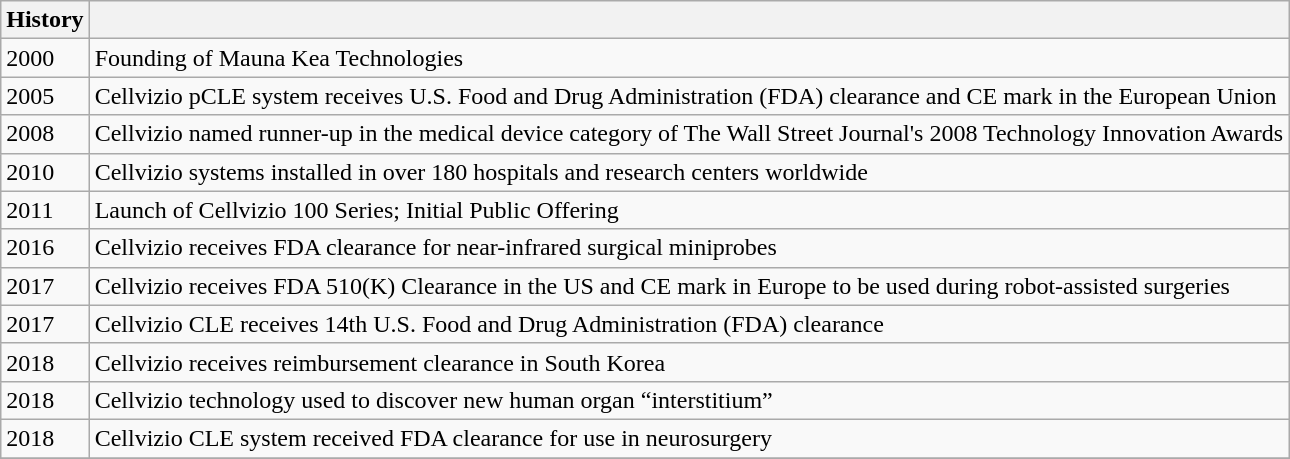<table class="wikitable">
<tr>
<th>History</th>
<th></th>
</tr>
<tr>
<td>2000</td>
<td>Founding of Mauna Kea Technologies</td>
</tr>
<tr>
<td>2005</td>
<td>Cellvizio pCLE system receives U.S. Food and Drug Administration (FDA) clearance and CE mark in the European Union</td>
</tr>
<tr>
<td>2008</td>
<td>Cellvizio named runner-up in the medical device category of The Wall Street Journal's 2008 Technology Innovation Awards </td>
</tr>
<tr>
<td>2010</td>
<td>Cellvizio systems installed in over 180 hospitals and research centers worldwide</td>
</tr>
<tr>
<td>2011</td>
<td>Launch of Cellvizio 100 Series; Initial Public Offering</td>
</tr>
<tr>
<td>2016</td>
<td>Cellvizio receives FDA clearance for near-infrared surgical miniprobes</td>
</tr>
<tr>
<td>2017</td>
<td>Cellvizio receives FDA 510(K) Clearance in the US and CE mark in Europe to be used during robot-assisted surgeries</td>
</tr>
<tr>
<td>2017</td>
<td>Cellvizio CLE receives 14th U.S. Food and Drug Administration (FDA) clearance</td>
</tr>
<tr>
<td>2018</td>
<td>Cellvizio receives reimbursement clearance in South Korea </td>
</tr>
<tr>
<td>2018</td>
<td>Cellvizio technology used to discover new human organ “interstitium” </td>
</tr>
<tr>
<td>2018</td>
<td>Cellvizio CLE system received FDA clearance for use in neurosurgery </td>
</tr>
<tr>
</tr>
</table>
